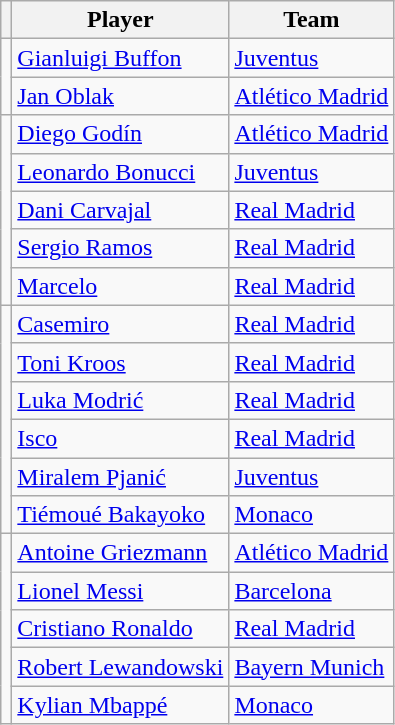<table class="wikitable" style="text-align:center">
<tr>
<th></th>
<th>Player</th>
<th>Team</th>
</tr>
<tr>
<td rowspan=2></td>
<td align=left> <a href='#'>Gianluigi Buffon</a></td>
<td align=left> <a href='#'>Juventus</a></td>
</tr>
<tr>
<td align=left> <a href='#'>Jan Oblak</a></td>
<td align=left> <a href='#'>Atlético Madrid</a></td>
</tr>
<tr>
<td rowspan=5></td>
<td align=left> <a href='#'>Diego Godín</a></td>
<td align=left> <a href='#'>Atlético Madrid</a></td>
</tr>
<tr>
<td align=left> <a href='#'>Leonardo Bonucci</a></td>
<td align=left> <a href='#'>Juventus</a></td>
</tr>
<tr>
<td align=left> <a href='#'>Dani Carvajal</a></td>
<td align=left> <a href='#'>Real Madrid</a></td>
</tr>
<tr>
<td align=left> <a href='#'>Sergio Ramos</a></td>
<td align=left> <a href='#'>Real Madrid</a></td>
</tr>
<tr>
<td align=left> <a href='#'>Marcelo</a></td>
<td align=left> <a href='#'>Real Madrid</a></td>
</tr>
<tr>
<td rowspan=6></td>
<td align=left> <a href='#'>Casemiro</a></td>
<td align=left> <a href='#'>Real Madrid</a></td>
</tr>
<tr>
<td align=left> <a href='#'>Toni Kroos</a></td>
<td align=left> <a href='#'>Real Madrid</a></td>
</tr>
<tr>
<td align=left> <a href='#'>Luka Modrić</a></td>
<td align=left> <a href='#'>Real Madrid</a></td>
</tr>
<tr>
<td align=left> <a href='#'>Isco</a></td>
<td align=left> <a href='#'>Real Madrid</a></td>
</tr>
<tr>
<td align=left> <a href='#'>Miralem Pjanić</a></td>
<td align=left> <a href='#'>Juventus</a></td>
</tr>
<tr>
<td align=left> <a href='#'>Tiémoué Bakayoko</a></td>
<td align=left> <a href='#'>Monaco</a></td>
</tr>
<tr>
<td rowspan=5></td>
<td align=left> <a href='#'>Antoine Griezmann</a></td>
<td align=left> <a href='#'>Atlético Madrid</a></td>
</tr>
<tr>
<td align=left> <a href='#'>Lionel Messi</a></td>
<td align=left> <a href='#'>Barcelona</a></td>
</tr>
<tr>
<td align=left> <a href='#'>Cristiano Ronaldo</a></td>
<td align=left> <a href='#'>Real Madrid</a></td>
</tr>
<tr>
<td align=left> <a href='#'>Robert Lewandowski</a></td>
<td align=left> <a href='#'>Bayern Munich</a></td>
</tr>
<tr>
<td align=left> <a href='#'>Kylian Mbappé</a></td>
<td align=left> <a href='#'>Monaco</a></td>
</tr>
</table>
